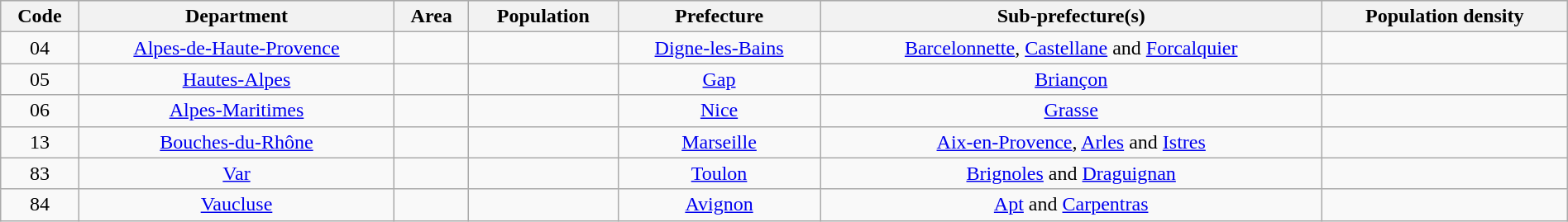<table class="wikitable sortable" style="text-align: center; width: 100%; margin:0.5em auto;">
<tr align="center" bgcolor="#CCCCCC">
<th>Code</th>
<th>Department</th>
<th>Area</th>
<th>Population</th>
<th>Prefecture</th>
<th>Sub-prefecture(s)</th>
<th>Population density</th>
</tr>
<tr>
<td>04</td>
<td><a href='#'>Alpes-de-Haute-Provence</a></td>
<td></td>
<td></td>
<td><a href='#'>Digne-les-Bains</a></td>
<td><a href='#'>Barcelonnette</a>, <a href='#'>Castellane</a> and <a href='#'>Forcalquier</a></td>
<td></td>
</tr>
<tr>
<td>05</td>
<td><a href='#'>Hautes-Alpes</a></td>
<td></td>
<td></td>
<td><a href='#'>Gap</a></td>
<td><a href='#'>Briançon</a></td>
<td></td>
</tr>
<tr>
<td>06</td>
<td><a href='#'>Alpes-Maritimes</a></td>
<td></td>
<td></td>
<td><a href='#'>Nice</a></td>
<td><a href='#'>Grasse</a></td>
<td></td>
</tr>
<tr>
<td>13</td>
<td><a href='#'>Bouches-du-Rhône</a></td>
<td></td>
<td></td>
<td><a href='#'>Marseille</a></td>
<td><a href='#'>Aix-en-Provence</a>, <a href='#'>Arles</a> and <a href='#'>Istres</a></td>
<td></td>
</tr>
<tr>
<td>83</td>
<td><a href='#'>Var</a></td>
<td></td>
<td></td>
<td><a href='#'>Toulon</a></td>
<td><a href='#'>Brignoles</a> and <a href='#'>Draguignan</a></td>
<td></td>
</tr>
<tr>
<td>84</td>
<td><a href='#'>Vaucluse</a></td>
<td></td>
<td></td>
<td><a href='#'>Avignon</a></td>
<td><a href='#'>Apt</a> and <a href='#'>Carpentras</a></td>
<td></td>
</tr>
</table>
